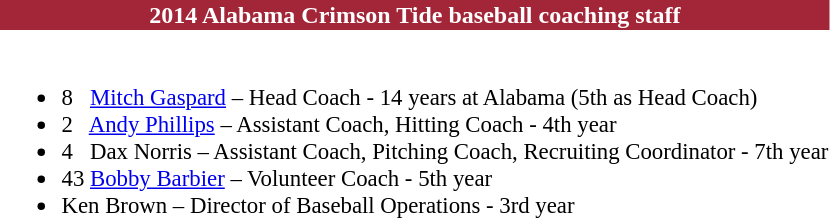<table class="toccolours" style="text-align: left;">
<tr>
<th colspan="9" style="background-color: #A32638; color: #FFFFFF;text-align:center;">2014 Alabama Crimson Tide baseball coaching staff</th>
</tr>
<tr>
<td style="font-size: 95%;" valign="top"><br><ul><li>8   <a href='#'>Mitch Gaspard</a> – Head Coach - 14 years at Alabama (5th as Head Coach)</li><li>2   <a href='#'>Andy Phillips</a> – Assistant Coach, Hitting Coach - 4th year</li><li>4   Dax Norris – Assistant Coach, Pitching Coach, Recruiting Coordinator - 7th year</li><li>43 <a href='#'>Bobby Barbier</a> – Volunteer Coach - 5th year</li><li>Ken Brown – Director of Baseball Operations - 3rd year</li></ul></td>
</tr>
</table>
